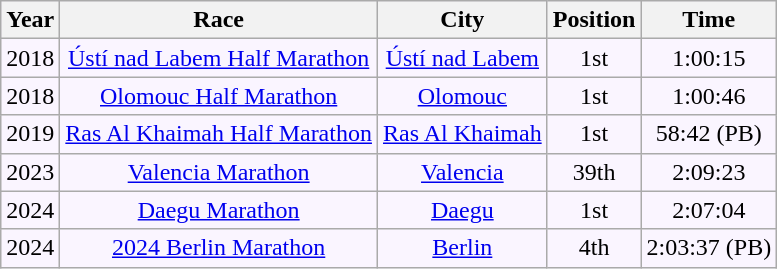<table class="wikitable" style="text-align:center; background:#faf5ff;">
<tr>
<th>Year</th>
<th>Race</th>
<th>City</th>
<th>Position</th>
<th>Time</th>
</tr>
<tr>
<td>2018</td>
<td><a href='#'>Ústí nad Labem Half Marathon</a></td>
<td><a href='#'>Ústí nad Labem</a></td>
<td>1st</td>
<td>1:00:15</td>
</tr>
<tr>
<td>2018</td>
<td><a href='#'>Olomouc Half Marathon</a></td>
<td><a href='#'>Olomouc</a></td>
<td>1st</td>
<td>1:00:46</td>
</tr>
<tr>
<td>2019</td>
<td><a href='#'>Ras Al Khaimah Half Marathon</a></td>
<td><a href='#'>Ras Al Khaimah</a></td>
<td>1st</td>
<td>58:42 (PB)</td>
</tr>
<tr>
<td>2023</td>
<td><a href='#'>Valencia Marathon</a></td>
<td><a href='#'>Valencia</a></td>
<td>39th</td>
<td>2:09:23</td>
</tr>
<tr>
<td>2024</td>
<td><a href='#'>Daegu Marathon</a></td>
<td><a href='#'>Daegu</a></td>
<td>1st</td>
<td>2:07:04</td>
</tr>
<tr>
<td>2024</td>
<td><a href='#'>2024 Berlin Marathon</a></td>
<td><a href='#'>Berlin</a></td>
<td>4th</td>
<td>2:03:37 (PB)</td>
</tr>
</table>
